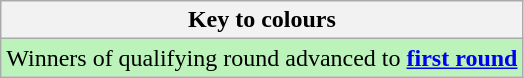<table class="wikitable">
<tr>
<th>Key to colours</th>
</tr>
<tr bgcolor=#BBF3BB>
<td>Winners of qualifying round advanced to <strong><a href='#'>first round</a></strong></td>
</tr>
</table>
